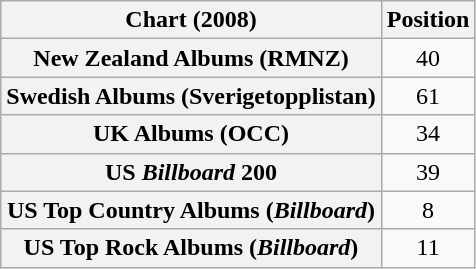<table class="wikitable sortable plainrowheaders" style="text-align:center">
<tr>
<th scope="col">Chart (2008)</th>
<th scope="col">Position</th>
</tr>
<tr>
<th scope="row">New Zealand Albums (RMNZ)</th>
<td>40</td>
</tr>
<tr>
<th scope="row">Swedish Albums (Sverigetopplistan)</th>
<td>61</td>
</tr>
<tr>
<th scope="row">UK Albums (OCC)</th>
<td>34</td>
</tr>
<tr>
<th scope="row">US <em>Billboard</em> 200</th>
<td>39</td>
</tr>
<tr>
<th scope="row">US Top Country Albums (<em>Billboard</em>)</th>
<td>8</td>
</tr>
<tr>
<th scope="row">US Top Rock Albums (<em>Billboard</em>)</th>
<td>11</td>
</tr>
</table>
